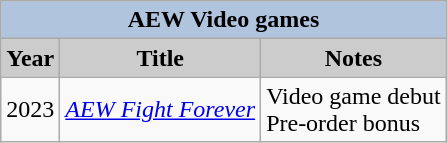<table class="wikitable sortable">
<tr style="text-align:center;">
<th colspan=4 style="background:#B0C4DE;">AEW Video games</th>
</tr>
<tr style="text-align:center;">
<th style="background: #ccc;">Year</th>
<th style="background: #ccc;">Title</th>
<th style="background: #ccc;">Notes</th>
</tr>
<tr>
<td>2023</td>
<td><em><a href='#'>AEW Fight Forever</a></em></td>
<td>Video game debut <br> Pre-order bonus</td>
</tr>
</table>
